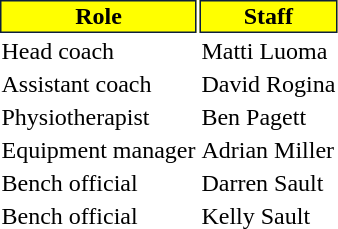<table class="toccolours">
<tr>
</tr>
<tr>
<th style="background:#FFFF00;color:black;border:#0c1f3d 1px solid">Role</th>
<th style="background:#FFFF00;color:black;border:#0c1f3d 1px solid">Staff</th>
</tr>
<tr>
<td>Head coach</td>
<td> Matti Luoma</td>
</tr>
<tr>
<td>Assistant coach</td>
<td> David Rogina</td>
</tr>
<tr>
<td>Physiotherapist</td>
<td> Ben Pagett</td>
</tr>
<tr>
<td>Equipment manager</td>
<td> Adrian Miller</td>
</tr>
<tr>
<td>Bench official</td>
<td> Darren Sault</td>
</tr>
<tr>
<td>Bench official</td>
<td> Kelly Sault</td>
</tr>
</table>
